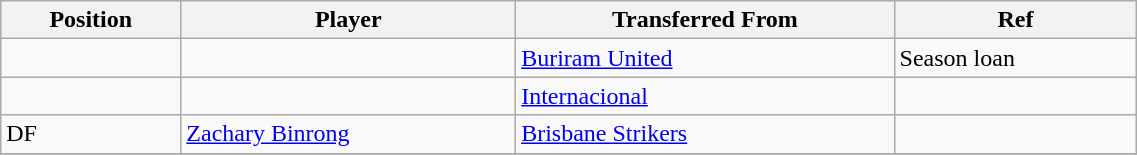<table class="wikitable sortable" style="width:60%; text-align:center; font-size:100%; text-align:left;">
<tr>
<th>Position</th>
<th>Player</th>
<th>Transferred From</th>
<th>Ref</th>
</tr>
<tr>
<td></td>
<td></td>
<td> <a href='#'>Buriram United</a></td>
<td>Season loan </td>
</tr>
<tr>
<td></td>
<td></td>
<td> <a href='#'>Internacional</a></td>
<td></td>
</tr>
<tr>
<td>DF</td>
<td> <a href='#'>Zachary Binrong</a></td>
<td> <a href='#'>Brisbane Strikers</a></td>
<td></td>
</tr>
<tr>
</tr>
</table>
